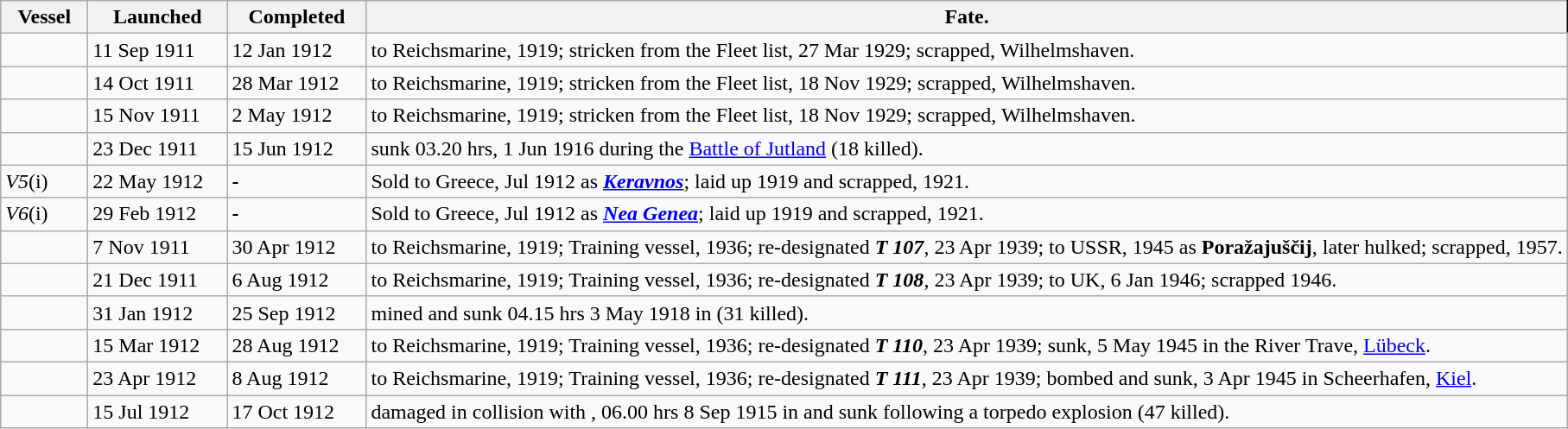<table class="wikitable">
<tr>
<th width="60px">Vessel</th>
<th width="100px">Launched</th>
<th width="100px">Completed</th>
<th style="border-right:1px solid black;">Fate.</th>
</tr>
<tr>
<td></td>
<td>11 Sep 1911</td>
<td>12 Jan 1912</td>
<td>to Reichsmarine, 1919; stricken from the Fleet list, 27 Mar 1929; scrapped, Wilhelmshaven.</td>
</tr>
<tr>
<td></td>
<td>14 Oct 1911</td>
<td>28 Mar 1912</td>
<td>to Reichsmarine, 1919; stricken from the Fleet list, 18 Nov 1929; scrapped, Wilhelmshaven.</td>
</tr>
<tr>
<td></td>
<td>15 Nov 1911</td>
<td>2 May 1912</td>
<td>to Reichsmarine, 1919; stricken from the Fleet list, 18 Nov 1929; scrapped, Wilhelmshaven.</td>
</tr>
<tr>
<td></td>
<td>23 Dec 1911</td>
<td>15 Jun 1912</td>
<td>sunk 03.20 hrs, 1 Jun 1916 during the <a href='#'>Battle of Jutland</a>  (18 killed).</td>
</tr>
<tr>
<td><em>V5</em>(i)</td>
<td>22 May 1912</td>
<td><strong>-</strong></td>
<td>Sold to Greece, Jul 1912 as <a href='#'><strong><em>Keravnos</em></strong></a>; laid up 1919 and scrapped, 1921.</td>
</tr>
<tr>
<td><em>V6</em>(i)</td>
<td>29 Feb 1912</td>
<td><strong>-</strong></td>
<td>Sold to Greece, Jul 1912 as <a href='#'><strong><em>Nea Genea</em></strong></a>; laid up 1919 and scrapped, 1921.</td>
</tr>
<tr>
<td></td>
<td>7 Nov 1911</td>
<td>30 Apr 1912</td>
<td>to Reichsmarine, 1919; Training vessel, 1936; re-designated <strong><em>T 107</em></strong>, 23 Apr 1939; to USSR, 1945 as <strong>Poražajuščij</strong>, later hulked; scrapped, 1957.</td>
</tr>
<tr>
<td></td>
<td>21 Dec 1911</td>
<td>6 Aug 1912</td>
<td>to Reichsmarine, 1919; Training vessel, 1936; re-designated <strong><em>T 108</em></strong>, 23 Apr 1939; to UK, 6 Jan 1946; scrapped 1946.</td>
</tr>
<tr>
<td></td>
<td>31 Jan 1912</td>
<td>25 Sep 1912</td>
<td>mined and sunk 04.15 hrs 3 May 1918 in  (31 killed).</td>
</tr>
<tr>
<td></td>
<td>15 Mar 1912</td>
<td>28 Aug 1912</td>
<td>to Reichsmarine, 1919; Training vessel, 1936; re-designated <strong><em>T 110</em></strong>, 23 Apr 1939; sunk, 5 May 1945 in the River Trave, <a href='#'>Lübeck</a>.</td>
</tr>
<tr>
<td></td>
<td>23 Apr 1912</td>
<td>8 Aug 1912</td>
<td>to Reichsmarine, 1919; Training vessel, 1936; re-designated <strong><em>T 111</em></strong>, 23 Apr 1939; bombed and sunk, 3 Apr 1945 in Scheerhafen, <a href='#'>Kiel</a>.</td>
</tr>
<tr>
<td></td>
<td>15 Jul 1912</td>
<td>17 Oct 1912</td>
<td>damaged in collision with  , 06.00 hrs 8 Sep 1915 in  and sunk following a torpedo explosion (47 killed).</td>
</tr>
</table>
